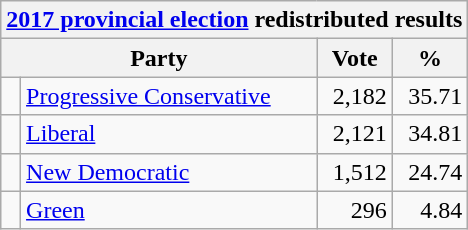<table class="wikitable">
<tr>
<th colspan="4"><a href='#'>2017 provincial election</a> redistributed results</th>
</tr>
<tr>
<th colspan="2">Party</th>
<th>Vote</th>
<th>%</th>
</tr>
<tr>
<td> </td>
<td><a href='#'>Progressive Conservative</a></td>
<td align=right>2,182</td>
<td align=right>35.71</td>
</tr>
<tr>
<td> </td>
<td><a href='#'>Liberal</a></td>
<td align=right>2,121</td>
<td align=right>34.81</td>
</tr>
<tr>
<td> </td>
<td><a href='#'>New Democratic</a></td>
<td align=right>1,512</td>
<td align=right>24.74</td>
</tr>
<tr>
<td> </td>
<td><a href='#'>Green</a></td>
<td align=right>296</td>
<td align=right>4.84</td>
</tr>
</table>
